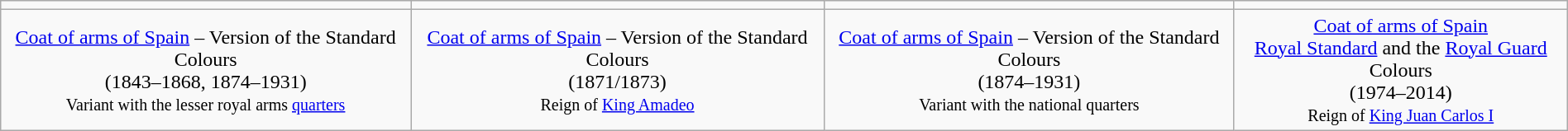<table class="wikitable" style="margin:1em auto; text-align:center;">
<tr>
<td></td>
<td></td>
<td></td>
<td></td>
</tr>
<tr>
<td><a href='#'>Coat of arms of Spain</a> – Version of the Standard Colours<br>(1843–1868, 1874–1931)<br><small>Variant with the lesser royal arms <a href='#'>quarters</a></small></td>
<td><a href='#'>Coat of arms of Spain</a> – Version of the Standard Colours<br>(1871/1873)<br><small>Reign of <a href='#'>King Amadeo</a></small></td>
<td><a href='#'>Coat of arms of Spain</a> – Version of the Standard Colours<br>(1874–1931)<br><small>Variant with the national quarters</small></td>
<td><a href='#'>Coat of arms of Spain</a> <br><a href='#'>Royal Standard</a> and the <a href='#'>Royal Guard</a> Colours<br>(1974–2014)<br><small>Reign of <a href='#'>King Juan Carlos I</a></small></td>
</tr>
</table>
